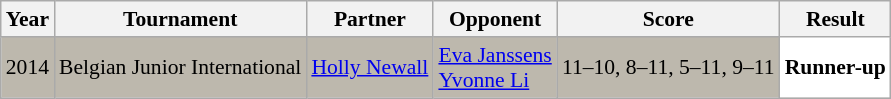<table class="sortable wikitable" style="font-size: 90%;">
<tr>
<th>Year</th>
<th>Tournament</th>
<th>Partner</th>
<th>Opponent</th>
<th>Score</th>
<th>Result</th>
</tr>
<tr style="background:#BDB8AD">
<td align="center">2014</td>
<td align="left">Belgian Junior International</td>
<td align="left"> <a href='#'>Holly Newall</a></td>
<td align="left"> <a href='#'>Eva Janssens</a><br> <a href='#'>Yvonne Li</a></td>
<td align="left">11–10, 8–11, 5–11, 9–11</td>
<td style="text-align:left; background:white"> <strong>Runner-up</strong></td>
</tr>
</table>
